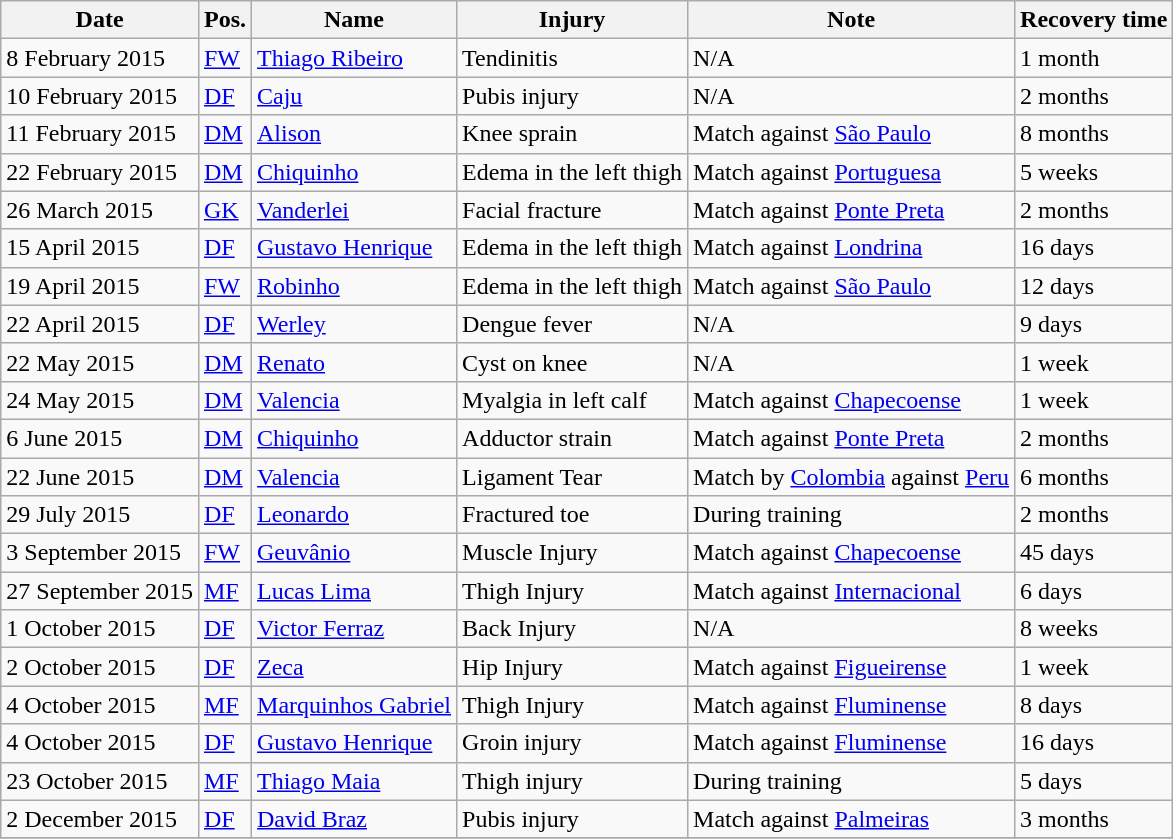<table class="wikitable">
<tr>
<th>Date</th>
<th>Pos.</th>
<th>Name</th>
<th>Injury</th>
<th>Note</th>
<th>Recovery time</th>
</tr>
<tr>
<td>8 February 2015</td>
<td><a href='#'>FW</a></td>
<td><a href='#'>Thiago Ribeiro</a></td>
<td>Tendinitis</td>
<td>N/A</td>
<td>1 month</td>
</tr>
<tr>
<td>10 February 2015</td>
<td><a href='#'>DF</a></td>
<td><a href='#'>Caju</a></td>
<td>Pubis injury</td>
<td>N/A</td>
<td>2 months</td>
</tr>
<tr>
<td>11 February 2015</td>
<td><a href='#'>DM</a></td>
<td><a href='#'>Alison</a></td>
<td>Knee sprain</td>
<td>Match against <a href='#'>São Paulo</a></td>
<td>8 months</td>
</tr>
<tr>
<td>22 February 2015</td>
<td><a href='#'>DM</a></td>
<td><a href='#'>Chiquinho</a></td>
<td>Edema in the left thigh</td>
<td>Match against <a href='#'>Portuguesa</a></td>
<td>5 weeks</td>
</tr>
<tr>
<td>26 March 2015</td>
<td><a href='#'>GK</a></td>
<td><a href='#'>Vanderlei</a></td>
<td>Facial fracture</td>
<td>Match against <a href='#'>Ponte Preta</a></td>
<td>2 months</td>
</tr>
<tr>
<td>15 April 2015</td>
<td><a href='#'>DF</a></td>
<td><a href='#'>Gustavo Henrique</a></td>
<td>Edema in the left thigh</td>
<td>Match against <a href='#'>Londrina</a></td>
<td>16 days</td>
</tr>
<tr>
<td>19 April 2015</td>
<td><a href='#'>FW</a></td>
<td><a href='#'>Robinho</a></td>
<td>Edema in the left thigh</td>
<td>Match against <a href='#'>São Paulo</a></td>
<td>12 days</td>
</tr>
<tr>
<td>22 April 2015</td>
<td><a href='#'>DF</a></td>
<td><a href='#'>Werley</a></td>
<td>Dengue fever</td>
<td>N/A</td>
<td>9 days</td>
</tr>
<tr>
<td>22 May 2015</td>
<td><a href='#'>DM</a></td>
<td><a href='#'>Renato</a></td>
<td>Cyst on knee</td>
<td>N/A</td>
<td>1 week</td>
</tr>
<tr>
<td>24 May 2015</td>
<td><a href='#'>DM</a></td>
<td><a href='#'>Valencia</a></td>
<td>Myalgia in left calf</td>
<td>Match against <a href='#'>Chapecoense</a></td>
<td>1 week</td>
</tr>
<tr>
<td>6 June 2015</td>
<td><a href='#'>DM</a></td>
<td><a href='#'>Chiquinho</a></td>
<td>Adductor strain</td>
<td>Match against <a href='#'>Ponte Preta</a></td>
<td>2 months</td>
</tr>
<tr>
<td>22 June 2015</td>
<td><a href='#'>DM</a></td>
<td><a href='#'>Valencia</a></td>
<td>Ligament Tear</td>
<td>Match by <a href='#'>Colombia</a> against <a href='#'>Peru</a></td>
<td>6 months</td>
</tr>
<tr>
<td>29 July 2015</td>
<td><a href='#'>DF</a></td>
<td><a href='#'>Leonardo</a></td>
<td>Fractured toe</td>
<td>During training</td>
<td>2 months</td>
</tr>
<tr>
<td>3 September 2015</td>
<td><a href='#'>FW</a></td>
<td><a href='#'>Geuvânio</a></td>
<td>Muscle Injury</td>
<td>Match against <a href='#'>Chapecoense</a></td>
<td>45 days</td>
</tr>
<tr>
<td>27 September 2015</td>
<td><a href='#'>MF</a></td>
<td><a href='#'>Lucas Lima</a></td>
<td>Thigh Injury</td>
<td>Match against <a href='#'>Internacional</a></td>
<td>6 days</td>
</tr>
<tr>
<td>1 October 2015</td>
<td><a href='#'>DF</a></td>
<td><a href='#'>Victor Ferraz</a></td>
<td>Back Injury</td>
<td>N/A</td>
<td>8 weeks</td>
</tr>
<tr>
<td>2 October 2015</td>
<td><a href='#'>DF</a></td>
<td><a href='#'>Zeca</a></td>
<td>Hip Injury</td>
<td>Match against <a href='#'>Figueirense</a></td>
<td>1 week</td>
</tr>
<tr>
<td>4 October 2015</td>
<td><a href='#'>MF</a></td>
<td><a href='#'>Marquinhos Gabriel</a></td>
<td>Thigh Injury</td>
<td>Match against <a href='#'>Fluminense</a></td>
<td>8 days</td>
</tr>
<tr>
<td>4 October 2015</td>
<td><a href='#'>DF</a></td>
<td><a href='#'>Gustavo Henrique</a></td>
<td>Groin injury</td>
<td>Match against <a href='#'>Fluminense</a></td>
<td>16 days</td>
</tr>
<tr>
<td>23 October 2015</td>
<td><a href='#'>MF</a></td>
<td><a href='#'>Thiago Maia</a></td>
<td>Thigh injury</td>
<td>During training</td>
<td>5 days</td>
</tr>
<tr>
<td>2 December 2015</td>
<td><a href='#'>DF</a></td>
<td><a href='#'>David Braz</a></td>
<td>Pubis injury</td>
<td>Match against <a href='#'>Palmeiras</a></td>
<td>3 months</td>
</tr>
<tr>
</tr>
</table>
